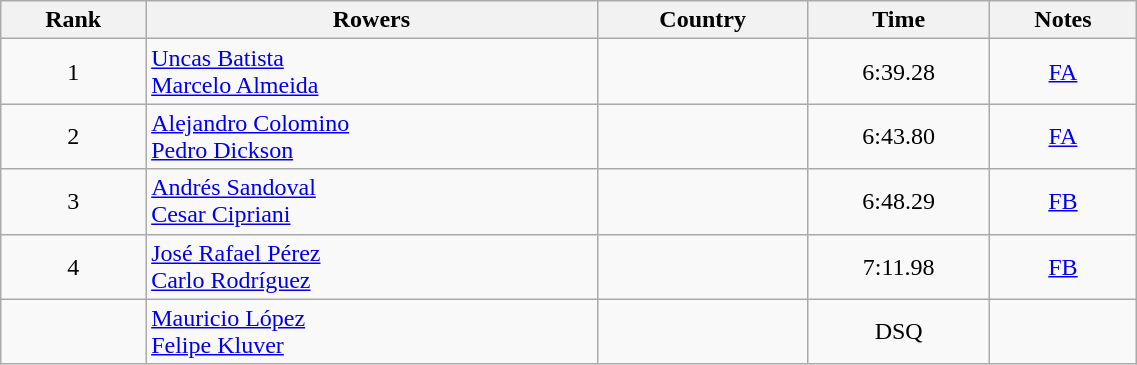<table class="wikitable" width=60% style="text-align:center">
<tr>
<th>Rank</th>
<th>Rowers</th>
<th>Country</th>
<th>Time</th>
<th>Notes</th>
</tr>
<tr>
<td>1</td>
<td align=left><a href='#'>Uncas Batista</a><br><a href='#'>Marcelo Almeida</a></td>
<td align=left></td>
<td>6:39.28</td>
<td><a href='#'>FA</a></td>
</tr>
<tr>
<td>2</td>
<td align=left><a href='#'>Alejandro Colomino</a><br><a href='#'>Pedro Dickson</a></td>
<td align=left></td>
<td>6:43.80</td>
<td><a href='#'>FA</a></td>
</tr>
<tr>
<td>3</td>
<td align=left><a href='#'>Andrés Sandoval</a><br><a href='#'>Cesar Cipriani</a></td>
<td align=left></td>
<td>6:48.29</td>
<td><a href='#'>FB</a></td>
</tr>
<tr>
<td>4</td>
<td align=left><a href='#'>José Rafael Pérez</a><br><a href='#'>Carlo Rodríguez</a></td>
<td align=left></td>
<td>7:11.98</td>
<td><a href='#'>FB</a></td>
</tr>
<tr>
<td></td>
<td align=left><a href='#'>Mauricio López</a><br><a href='#'>Felipe Kluver</a></td>
<td align=left></td>
<td>DSQ</td>
<td></td>
</tr>
</table>
